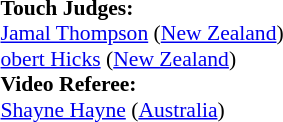<table width=100% style="font-size: 90%">
<tr>
<td><br><strong>Touch Judges:</strong>
<br><a href='#'>Jamal Thompson</a> (<a href='#'>New Zealand</a>)
<br><a href='#'>obert Hicks</a> (<a href='#'>New Zealand</a>)
<br><strong>Video Referee:</strong>
<br><a href='#'>Shayne Hayne</a> (<a href='#'>Australia</a>)</td>
</tr>
</table>
